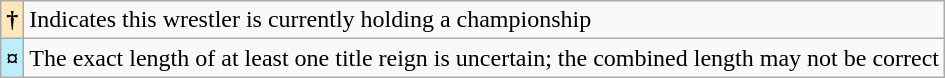<table class="wikitable">
<tr>
<th style="background-color:#ffe6bd">†</th>
<td>Indicates this wrestler is currently holding a championship</td>
</tr>
<tr>
<th style="background-color:#bbeeff">¤</th>
<td>The exact length of at least one title reign is uncertain; the combined length may not be correct</td>
</tr>
</table>
